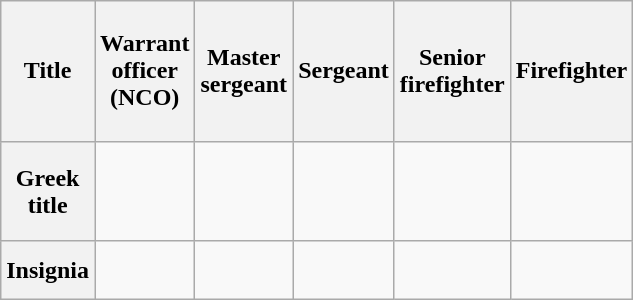<table class="wikitable" style="text-align: center; width: 200px; height: 200px;">
<tr>
<th scope="row">Title</th>
<th scope="col">Warrant officer (NCO)</th>
<th scope="col">Master sergeant</th>
<th scope="col">Sergeant</th>
<th>Senior firefighter</th>
<th scope="col">Firefighter</th>
</tr>
<tr>
<th scope="row">Greek title</th>
<td><br></td>
<td><br></td>
<td><br></td>
<td><br></td>
<td><br></td>
</tr>
<tr>
<th scope="row">Insignia</th>
<td></td>
<td></td>
<td></td>
<td></td>
<td></td>
</tr>
</table>
